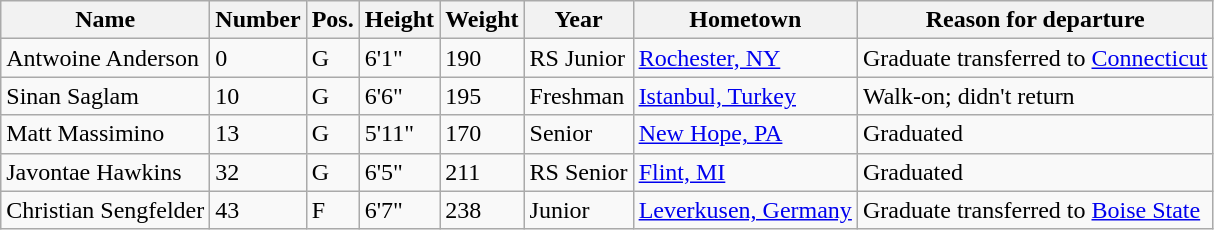<table class="wikitable sortable" border="1">
<tr>
<th>Name</th>
<th>Number</th>
<th>Pos.</th>
<th>Height</th>
<th>Weight</th>
<th>Year</th>
<th>Hometown</th>
<th class="unsortable">Reason for departure</th>
</tr>
<tr>
<td>Antwoine Anderson</td>
<td>0</td>
<td>G</td>
<td>6'1"</td>
<td>190</td>
<td>RS Junior</td>
<td><a href='#'>Rochester, NY</a></td>
<td>Graduate transferred to <a href='#'>Connecticut</a></td>
</tr>
<tr>
<td>Sinan Saglam</td>
<td>10</td>
<td>G</td>
<td>6'6"</td>
<td>195</td>
<td>Freshman</td>
<td><a href='#'>Istanbul, Turkey</a></td>
<td>Walk-on; didn't return</td>
</tr>
<tr>
<td>Matt Massimino</td>
<td>13</td>
<td>G</td>
<td>5'11"</td>
<td>170</td>
<td>Senior</td>
<td><a href='#'>New Hope, PA</a></td>
<td>Graduated</td>
</tr>
<tr>
<td>Javontae Hawkins</td>
<td>32</td>
<td>G</td>
<td>6'5"</td>
<td>211</td>
<td>RS Senior</td>
<td><a href='#'>Flint, MI</a></td>
<td>Graduated</td>
</tr>
<tr>
<td>Christian Sengfelder</td>
<td>43</td>
<td>F</td>
<td>6'7"</td>
<td>238</td>
<td>Junior</td>
<td><a href='#'>Leverkusen, Germany</a></td>
<td>Graduate transferred to <a href='#'>Boise State</a></td>
</tr>
</table>
